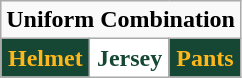<table class="wikitable"  style="display: inline-table;">
<tr>
<td align="center" Colspan="3"><strong>Uniform Combination</strong></td>
</tr>
<tr align="center">
<td style="background:#154734; color:#FFB81C"><strong>Helmet</strong></td>
<td style="background:white; color:#154734"><strong>Jersey</strong></td>
<td style="background:#154734; color:#FFB81C"><strong>Pants</strong></td>
</tr>
</table>
